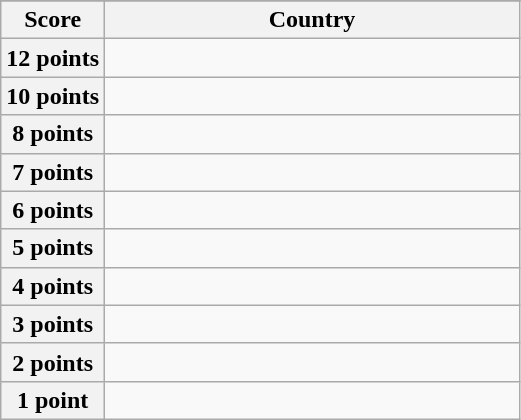<table class="wikitable">
<tr>
</tr>
<tr>
<th scope="col" width="20%">Score</th>
<th scope="col">Country</th>
</tr>
<tr>
<th scope="row">12 points</th>
<td></td>
</tr>
<tr>
<th scope="row">10 points</th>
<td></td>
</tr>
<tr>
<th scope="row">8 points</th>
<td></td>
</tr>
<tr>
<th scope="row">7 points</th>
<td></td>
</tr>
<tr>
<th scope="row">6 points</th>
<td></td>
</tr>
<tr>
<th scope="row">5 points</th>
<td></td>
</tr>
<tr>
<th scope="row">4 points</th>
<td></td>
</tr>
<tr>
<th scope="row">3 points</th>
<td></td>
</tr>
<tr>
<th scope="row">2 points</th>
<td></td>
</tr>
<tr>
<th scope="row">1 point</th>
<td></td>
</tr>
</table>
